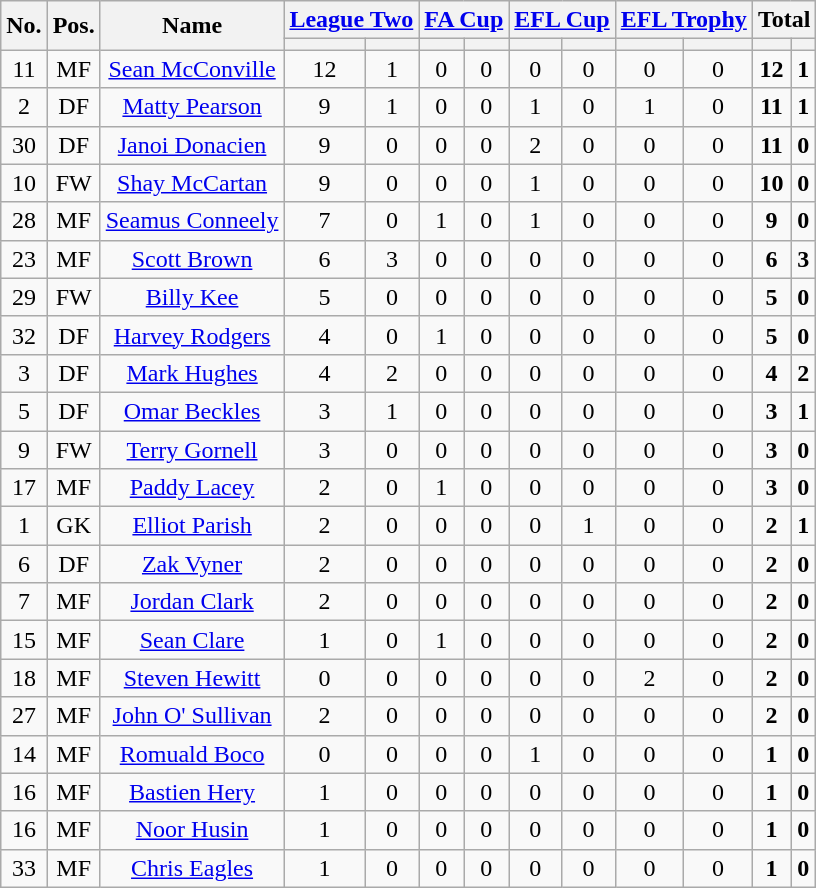<table class="wikitable sortable" style="text-align: center;">
<tr>
<th rowspan="2">No.</th>
<th rowspan="2">Pos.</th>
<th rowspan="2">Name</th>
<th colspan="2"><a href='#'>League Two</a></th>
<th colspan="2"><a href='#'>FA Cup</a></th>
<th colspan="2"><a href='#'>EFL Cup</a></th>
<th colspan="2"><a href='#'>EFL Trophy</a></th>
<th colspan="2">Total</th>
</tr>
<tr>
<th></th>
<th></th>
<th></th>
<th></th>
<th></th>
<th></th>
<th></th>
<th></th>
<th></th>
<th></th>
</tr>
<tr>
<td>11</td>
<td>MF</td>
<td><a href='#'>Sean McConville</a></td>
<td>12</td>
<td>1</td>
<td>0</td>
<td>0</td>
<td>0</td>
<td>0</td>
<td>0</td>
<td>0</td>
<td><strong>12</strong></td>
<td><strong>1</strong></td>
</tr>
<tr>
<td>2</td>
<td>DF</td>
<td><a href='#'>Matty Pearson</a></td>
<td>9</td>
<td>1</td>
<td>0</td>
<td>0</td>
<td>1</td>
<td>0</td>
<td>1</td>
<td>0</td>
<td><strong>11</strong></td>
<td><strong>1</strong></td>
</tr>
<tr>
<td>30</td>
<td>DF</td>
<td><a href='#'>Janoi Donacien</a></td>
<td>9</td>
<td>0</td>
<td>0</td>
<td>0</td>
<td>2</td>
<td>0</td>
<td>0</td>
<td>0</td>
<td><strong>11</strong></td>
<td><strong>0</strong></td>
</tr>
<tr>
<td>10</td>
<td>FW</td>
<td><a href='#'>Shay McCartan</a></td>
<td>9</td>
<td>0</td>
<td>0</td>
<td>0</td>
<td>1</td>
<td>0</td>
<td>0</td>
<td>0</td>
<td><strong>10</strong></td>
<td><strong>0</strong></td>
</tr>
<tr>
<td>28</td>
<td>MF</td>
<td><a href='#'>Seamus Conneely</a></td>
<td>7</td>
<td>0</td>
<td>1</td>
<td>0</td>
<td>1</td>
<td>0</td>
<td>0</td>
<td>0</td>
<td><strong>9</strong></td>
<td><strong>0</strong></td>
</tr>
<tr>
<td>23</td>
<td>MF</td>
<td><a href='#'>Scott Brown</a></td>
<td>6</td>
<td>3</td>
<td>0</td>
<td>0</td>
<td>0</td>
<td>0</td>
<td>0</td>
<td>0</td>
<td><strong>6</strong></td>
<td><strong>3</strong></td>
</tr>
<tr>
<td>29</td>
<td>FW</td>
<td><a href='#'>Billy Kee</a></td>
<td>5</td>
<td>0</td>
<td>0</td>
<td>0</td>
<td>0</td>
<td>0</td>
<td>0</td>
<td>0</td>
<td><strong>5</strong></td>
<td><strong>0</strong></td>
</tr>
<tr>
<td>32</td>
<td>DF</td>
<td><a href='#'>Harvey Rodgers</a></td>
<td>4</td>
<td>0</td>
<td>1</td>
<td>0</td>
<td>0</td>
<td>0</td>
<td>0</td>
<td>0</td>
<td><strong>5</strong></td>
<td><strong>0</strong></td>
</tr>
<tr>
<td>3</td>
<td>DF</td>
<td><a href='#'>Mark Hughes</a></td>
<td>4</td>
<td>2</td>
<td>0</td>
<td>0</td>
<td>0</td>
<td>0</td>
<td>0</td>
<td>0</td>
<td><strong>4</strong></td>
<td><strong>2</strong></td>
</tr>
<tr>
<td>5</td>
<td>DF</td>
<td><a href='#'>Omar Beckles</a></td>
<td>3</td>
<td>1</td>
<td>0</td>
<td>0</td>
<td>0</td>
<td>0</td>
<td>0</td>
<td>0</td>
<td><strong>3</strong></td>
<td><strong>1</strong></td>
</tr>
<tr>
<td>9</td>
<td>FW</td>
<td><a href='#'>Terry Gornell</a></td>
<td>3</td>
<td>0</td>
<td>0</td>
<td>0</td>
<td>0</td>
<td>0</td>
<td>0</td>
<td>0</td>
<td><strong>3</strong></td>
<td><strong>0</strong></td>
</tr>
<tr>
<td>17</td>
<td>MF</td>
<td><a href='#'>Paddy Lacey</a></td>
<td>2</td>
<td>0</td>
<td>1</td>
<td>0</td>
<td>0</td>
<td>0</td>
<td>0</td>
<td>0</td>
<td><strong>3</strong></td>
<td><strong>0</strong></td>
</tr>
<tr>
<td>1</td>
<td>GK</td>
<td><a href='#'>Elliot Parish</a></td>
<td>2</td>
<td>0</td>
<td>0</td>
<td>0</td>
<td>0</td>
<td>1</td>
<td>0</td>
<td>0</td>
<td><strong>2</strong></td>
<td><strong>1</strong></td>
</tr>
<tr>
<td>6</td>
<td>DF</td>
<td><a href='#'>Zak Vyner</a></td>
<td>2</td>
<td>0</td>
<td>0</td>
<td>0</td>
<td>0</td>
<td>0</td>
<td>0</td>
<td>0</td>
<td><strong>2</strong></td>
<td><strong>0</strong></td>
</tr>
<tr>
<td>7</td>
<td>MF</td>
<td><a href='#'>Jordan Clark</a></td>
<td>2</td>
<td>0</td>
<td>0</td>
<td>0</td>
<td>0</td>
<td>0</td>
<td>0</td>
<td>0</td>
<td><strong>2</strong></td>
<td><strong>0</strong></td>
</tr>
<tr>
<td>15</td>
<td>MF</td>
<td><a href='#'>Sean Clare</a></td>
<td>1</td>
<td>0</td>
<td>1</td>
<td>0</td>
<td>0</td>
<td>0</td>
<td>0</td>
<td>0</td>
<td><strong>2</strong></td>
<td><strong>0</strong></td>
</tr>
<tr>
<td>18</td>
<td>MF</td>
<td><a href='#'>Steven Hewitt</a></td>
<td>0</td>
<td>0</td>
<td>0</td>
<td>0</td>
<td>0</td>
<td>0</td>
<td>2</td>
<td>0</td>
<td><strong>2</strong></td>
<td><strong>0</strong></td>
</tr>
<tr>
<td>27</td>
<td>MF</td>
<td><a href='#'>John O' Sullivan</a></td>
<td>2</td>
<td>0</td>
<td>0</td>
<td>0</td>
<td>0</td>
<td>0</td>
<td>0</td>
<td>0</td>
<td><strong>2</strong></td>
<td><strong>0</strong></td>
</tr>
<tr>
<td>14</td>
<td>MF</td>
<td><a href='#'>Romuald Boco</a></td>
<td>0</td>
<td>0</td>
<td>0</td>
<td>0</td>
<td>1</td>
<td>0</td>
<td>0</td>
<td>0</td>
<td><strong>1</strong></td>
<td><strong>0</strong></td>
</tr>
<tr>
<td>16</td>
<td>MF</td>
<td><a href='#'>Bastien Hery</a></td>
<td>1</td>
<td>0</td>
<td>0</td>
<td>0</td>
<td>0</td>
<td>0</td>
<td>0</td>
<td>0</td>
<td><strong>1</strong></td>
<td><strong>0</strong></td>
</tr>
<tr>
<td>16</td>
<td>MF</td>
<td><a href='#'>Noor Husin</a></td>
<td>1</td>
<td>0</td>
<td>0</td>
<td>0</td>
<td>0</td>
<td>0</td>
<td>0</td>
<td>0</td>
<td><strong>1</strong></td>
<td><strong>0</strong></td>
</tr>
<tr>
<td>33</td>
<td>MF</td>
<td><a href='#'>Chris Eagles</a></td>
<td>1</td>
<td>0</td>
<td>0</td>
<td>0</td>
<td>0</td>
<td>0</td>
<td>0</td>
<td>0</td>
<td><strong>1</strong></td>
<td><strong>0</strong></td>
</tr>
</table>
